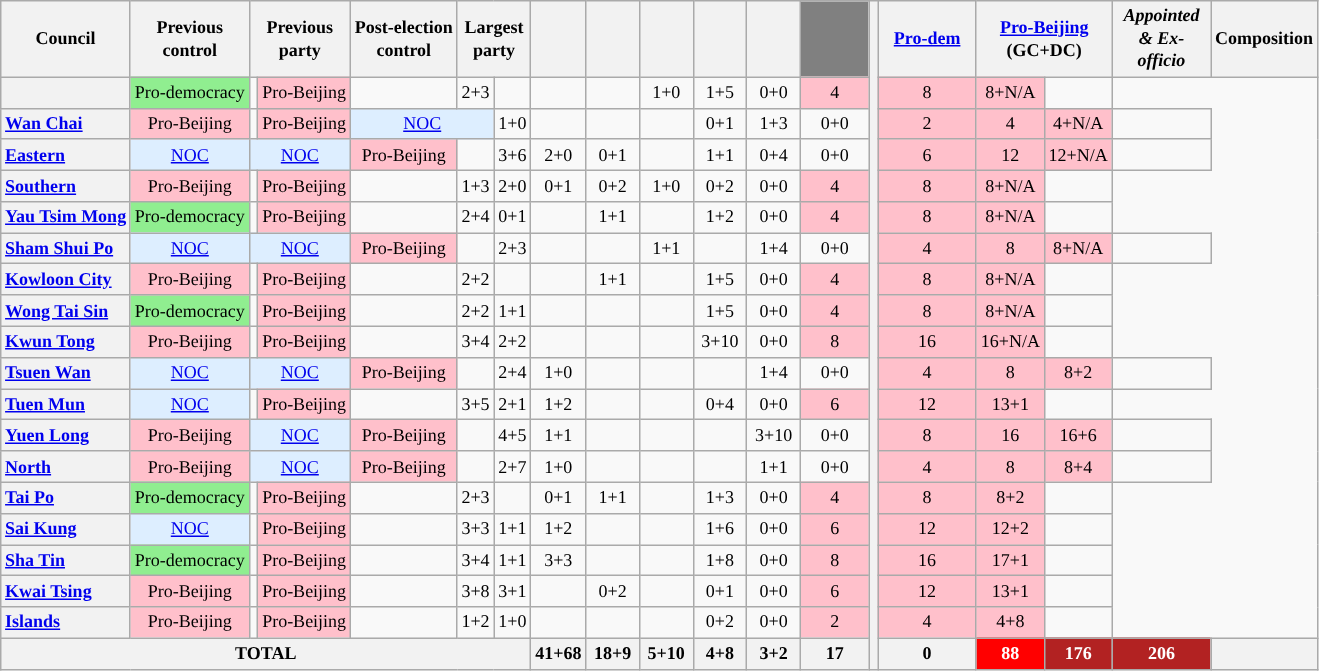<table class="wikitable" style="text-align:center;font-size:75%">
<tr>
<th>Council</th>
<th>Previous<br>control</th>
<th colspan=2>Previous<br>party</th>
<th>Post-election<br>control</th>
<th colspan=2>Largest<br>party</th>
<th class="unsortable" style="background:"><a href='#'></a></th>
<th class="unsortable" style="background:"><a href='#'></a></th>
<th class="unsortable" style="background:"><a href='#'></a></th>
<th class="unsortable" style="background:"><a href='#'></a></th>
<th class="unsortable" style="background:"><a href='#'></a></th>
<th class="unsortable" style="background:gray; width:40px;"><a href='#'></a></th>
<th class="unsortable" rowspan=21></th>
<th class="unsortable"  style="width:60px;"><a href='#'>Pro-dem</a></th>
<th colspan="2" class="unsortable" style="width:60px;"><a href='#'>Pro-Beijing</a><br>(GC+DC)</th>
<th class="unsortable" style="width:60px;"><em>Appointed & Ex-officio</em></th>
<th class="unsortable">Composition</th>
</tr>
<tr>
<th scope="row" style="text-align: left;"></th>
<td style="background-color:lightgreen">Pro-democracy</td>
<td></td>
<td style="background-color:pink">Pro-Beijing</td>
<td></td>
<td>2+3</td>
<td></td>
<td></td>
<td></td>
<td>1+0</td>
<td>1+5</td>
<td>0+0</td>
<td style="background-color:pink">4</td>
<td style="background-color:pink">8</td>
<td style="background-color:pink">8+N/A</td>
<td></td>
</tr>
<tr>
<th scope="row" style="text-align: left;"><a href='#'>Wan Chai</a></th>
<td style="background-color:pink">Pro-Beijing</td>
<td></td>
<td style="background-color:pink">Pro-Beijing</td>
<td colspan=2 style="background-color:#DDEEFF"><a href='#'>NOC</a></td>
<td>1+0</td>
<td></td>
<td></td>
<td></td>
<td>0+1</td>
<td>1+3</td>
<td>0+0</td>
<td style="background-color:pink">2</td>
<td style="background-color:pink">4</td>
<td style="background-color:pink">4+N/A</td>
<td></td>
</tr>
<tr>
<th scope="row" style="text-align: left;"><a href='#'>Eastern</a></th>
<td style="background-color:#DDEEFF"><a href='#'>NOC</a></td>
<td colspan=2 style="background-color:#DDEEFF"><a href='#'>NOC</a></td>
<td style="background-color:pink">Pro-Beijing</td>
<td></td>
<td>3+6</td>
<td>2+0</td>
<td>0+1</td>
<td></td>
<td>1+1</td>
<td>0+4</td>
<td>0+0</td>
<td style="background-color:pink">6</td>
<td style="background-color:pink">12</td>
<td style="background-color:pink">12+N/A</td>
<td></td>
</tr>
<tr>
<th scope="row" style="text-align: left;"><a href='#'>Southern</a></th>
<td style="background-color:pink">Pro-Beijing</td>
<td></td>
<td style="background-color:pink">Pro-Beijing</td>
<td></td>
<td>1+3</td>
<td>2+0</td>
<td>0+1</td>
<td>0+2</td>
<td>1+0</td>
<td>0+2</td>
<td>0+0</td>
<td style="background-color:pink">4</td>
<td style="background-color:pink">8</td>
<td style="background-color:pink">8+N/A</td>
<td></td>
</tr>
<tr>
<th scope="row" style="text-align: left;"><a href='#'>Yau Tsim Mong</a></th>
<td style="background-color:lightgreen">Pro-democracy</td>
<td></td>
<td style="background-color:pink">Pro-Beijing</td>
<td></td>
<td>2+4</td>
<td>0+1</td>
<td></td>
<td>1+1</td>
<td></td>
<td>1+2</td>
<td>0+0</td>
<td style="background-color:pink">4</td>
<td style="background-color:pink">8</td>
<td style="background-color:pink">8+N/A</td>
<td></td>
</tr>
<tr>
<th scope="row" style="text-align: left;"><a href='#'>Sham Shui Po</a></th>
<td style="background-color:#DDEEFF"><a href='#'>NOC</a></td>
<td colspan=2 style="background-color:#DDEEFF"><a href='#'>NOC</a></td>
<td style="background-color:pink">Pro-Beijing</td>
<td></td>
<td>2+3</td>
<td></td>
<td></td>
<td>1+1</td>
<td></td>
<td>1+4</td>
<td>0+0</td>
<td style="background-color:pink">4</td>
<td style="background-color:pink">8</td>
<td style="background-color:pink">8+N/A</td>
<td></td>
</tr>
<tr>
<th scope="row" style="text-align: left;"><a href='#'>Kowloon City</a></th>
<td style="background-color:pink">Pro-Beijing</td>
<td></td>
<td style="background-color:pink">Pro-Beijing</td>
<td></td>
<td>2+2</td>
<td></td>
<td></td>
<td>1+1</td>
<td></td>
<td>1+5</td>
<td>0+0</td>
<td style="background-color:pink">4</td>
<td style="background-color:pink">8</td>
<td style="background-color:pink">8+N/A</td>
<td></td>
</tr>
<tr>
<th scope="row" style="text-align: left;"><a href='#'>Wong Tai Sin</a></th>
<td style="background-color:lightgreen">Pro-democracy</td>
<td></td>
<td style="background-color:pink">Pro-Beijing</td>
<td></td>
<td>2+2</td>
<td>1+1</td>
<td></td>
<td></td>
<td></td>
<td>1+5</td>
<td>0+0</td>
<td style="background-color:pink">4</td>
<td style="background-color:pink">8</td>
<td style="background-color:pink">8+N/A</td>
<td></td>
</tr>
<tr>
<th scope="row" style="text-align: left;"><a href='#'>Kwun Tong</a></th>
<td style="background-color:pink">Pro-Beijing</td>
<td></td>
<td style="background-color:pink">Pro-Beijing</td>
<td></td>
<td>3+4</td>
<td>2+2</td>
<td></td>
<td></td>
<td></td>
<td>3+10</td>
<td>0+0</td>
<td style="background-color:pink">8</td>
<td style="background-color:pink">16</td>
<td style="background-color:pink">16+N/A</td>
<td></td>
</tr>
<tr>
<th scope="row" style="text-align: left;"><a href='#'>Tsuen Wan</a></th>
<td style="background-color:#DDEEFF"><a href='#'>NOC</a></td>
<td colspan=2 style="background-color:#DDEEFF"><a href='#'>NOC</a></td>
<td style="background-color:pink">Pro-Beijing</td>
<td></td>
<td>2+4</td>
<td>1+0</td>
<td></td>
<td></td>
<td></td>
<td>1+4</td>
<td>0+0</td>
<td style="background-color:pink">4</td>
<td style="background-color:pink">8</td>
<td style="background-color:pink">8+2</td>
<td></td>
</tr>
<tr>
<th scope="row" style="text-align: left;"><a href='#'>Tuen Mun</a></th>
<td style="background-color:#DDEEFF"><a href='#'>NOC</a></td>
<td></td>
<td style="background-color:pink">Pro-Beijing</td>
<td></td>
<td>3+5</td>
<td>2+1</td>
<td>1+2</td>
<td></td>
<td></td>
<td>0+4</td>
<td>0+0</td>
<td style="background-color:pink">6</td>
<td style="background-color:pink">12</td>
<td style="background-color:pink">13+1</td>
<td></td>
</tr>
<tr>
<th scope="row" style="text-align: left;"><a href='#'>Yuen Long</a></th>
<td style="background-color:pink">Pro-Beijing</td>
<td colspan=2 style="background-color:#DDEEFF"><a href='#'>NOC</a></td>
<td style="background-color:pink">Pro-Beijing</td>
<td></td>
<td>4+5</td>
<td>1+1</td>
<td></td>
<td></td>
<td></td>
<td>3+10</td>
<td>0+0</td>
<td style="background-color:pink">8</td>
<td style="background-color:pink">16</td>
<td style="background-color:pink">16+6</td>
<td></td>
</tr>
<tr>
<th scope="row" style="text-align: left;"><a href='#'>North</a></th>
<td style="background-color:pink">Pro-Beijing</td>
<td colspan=2 style="background-color:#DDEEFF"><a href='#'>NOC</a></td>
<td style="background-color:pink">Pro-Beijing</td>
<td></td>
<td>2+7</td>
<td>1+0</td>
<td></td>
<td></td>
<td></td>
<td>1+1</td>
<td>0+0</td>
<td style="background-color:pink">4</td>
<td style="background-color:pink">8</td>
<td style="background-color:pink">8+4</td>
<td></td>
</tr>
<tr>
<th scope="row" style="text-align: left;"><a href='#'>Tai Po</a></th>
<td style="background-color:lightgreen">Pro-democracy</td>
<td></td>
<td style="background-color:pink">Pro-Beijing</td>
<td></td>
<td>2+3</td>
<td></td>
<td>0+1</td>
<td>1+1</td>
<td></td>
<td>1+3</td>
<td>0+0</td>
<td style="background-color:pink">4</td>
<td style="background-color:pink">8</td>
<td style="background-color:pink">8+2</td>
<td></td>
</tr>
<tr>
<th scope="row" style="text-align: left;"><a href='#'>Sai Kung</a></th>
<td style="background-color:#DDEEFF"><a href='#'>NOC</a></td>
<td></td>
<td style="background-color:pink">Pro-Beijing</td>
<td></td>
<td>3+3</td>
<td>1+1</td>
<td>1+2</td>
<td></td>
<td></td>
<td>1+6</td>
<td>0+0</td>
<td style="background-color:pink">6</td>
<td style="background-color:pink">12</td>
<td style="background-color:pink">12+2</td>
<td></td>
</tr>
<tr>
<th scope="row" style="text-align: left;"><a href='#'>Sha Tin</a></th>
<td style="background-color:lightgreen">Pro-democracy</td>
<td></td>
<td style="background-color:pink">Pro-Beijing</td>
<td></td>
<td>3+4</td>
<td>1+1</td>
<td>3+3</td>
<td></td>
<td></td>
<td>1+8</td>
<td>0+0</td>
<td style="background-color:pink">8</td>
<td style="background-color:pink">16</td>
<td style="background-color:pink">17+1</td>
<td></td>
</tr>
<tr>
<th scope="row" style="text-align: left;"><a href='#'>Kwai Tsing</a></th>
<td style="background-color:pink">Pro-Beijing</td>
<td></td>
<td style="background-color:pink">Pro-Beijing</td>
<td></td>
<td>3+8</td>
<td>3+1</td>
<td></td>
<td>0+2</td>
<td></td>
<td>0+1</td>
<td>0+0</td>
<td style="background-color:pink">6</td>
<td style="background-color:pink">12</td>
<td style="background-color:pink">13+1</td>
<td></td>
</tr>
<tr>
<th scope="row" style="text-align: left;"><a href='#'>Islands</a></th>
<td style="background-color:pink">Pro-Beijing</td>
<td></td>
<td style="background-color:pink">Pro-Beijing</td>
<td></td>
<td>1+2</td>
<td>1+0</td>
<td></td>
<td></td>
<td></td>
<td>0+2</td>
<td>0+0</td>
<td style="background-color:pink">2</td>
<td style="background-color:pink">4</td>
<td style="background-color:pink">4+8</td>
<td></td>
</tr>
<tr>
<th colspan=7 align=right>TOTAL</th>
<th class="unsortable" style="width:30px;">41+68</th>
<th class="unsortable" style="width:30px;">18+9</th>
<th class="unsortable" style="width:30px;">5+10</th>
<th class="unsortable" style="width:30px;">4+8</th>
<th class="unsortable" style="width:30px;">3+2</th>
<th class="unsortable" style="width:30px;">17</th>
<th class="unsortable" style="width:30px;">0</th>
<th class="unsortable" style="background-color:red;color:white;width:30px;">88</th>
<th class="unsortable" style="background-color:firebrick;color:white;width:30px;">176</th>
<th class="unsortable" style="background-color:firebrick;color:white;width:30px;">206</th>
<th></th>
</tr>
</table>
